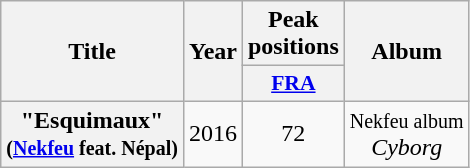<table class="wikitable plainrowheaders" style="text-align:center">
<tr>
<th scope="col" rowspan="2">Title</th>
<th scope="col" rowspan="2">Year</th>
<th scope="col" colspan="1">Peak positions</th>
<th scope="col" rowspan="2">Album</th>
</tr>
<tr>
<th scope="col" style="width:3em;font-size:90%;"><a href='#'>FRA</a><br></th>
</tr>
<tr>
<th scope="row">"Esquimaux"<br><small>(<a href='#'>Nekfeu</a> feat. Népal)</small></th>
<td>2016</td>
<td>72</td>
<td><small>Nekfeu album</small><br><em>Cyborg</em></td>
</tr>
</table>
